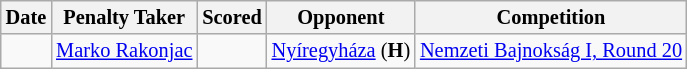<table class="wikitable sortable sticky-header" style="text-align:center; font-size:85%;">
<tr>
<th>Date</th>
<th>Penalty Taker</th>
<th>Scored</th>
<th>Opponent</th>
<th>Competition</th>
</tr>
<tr>
<td></td>
<td align="left"> <a href='#'>Marko Rakonjac</a></td>
<td></td>
<td><a href='#'>Nyíregyháza</a> (<strong>H</strong>)</td>
<td><a href='#'>Nemzeti Bajnokság I, Round 20</a></td>
</tr>
</table>
